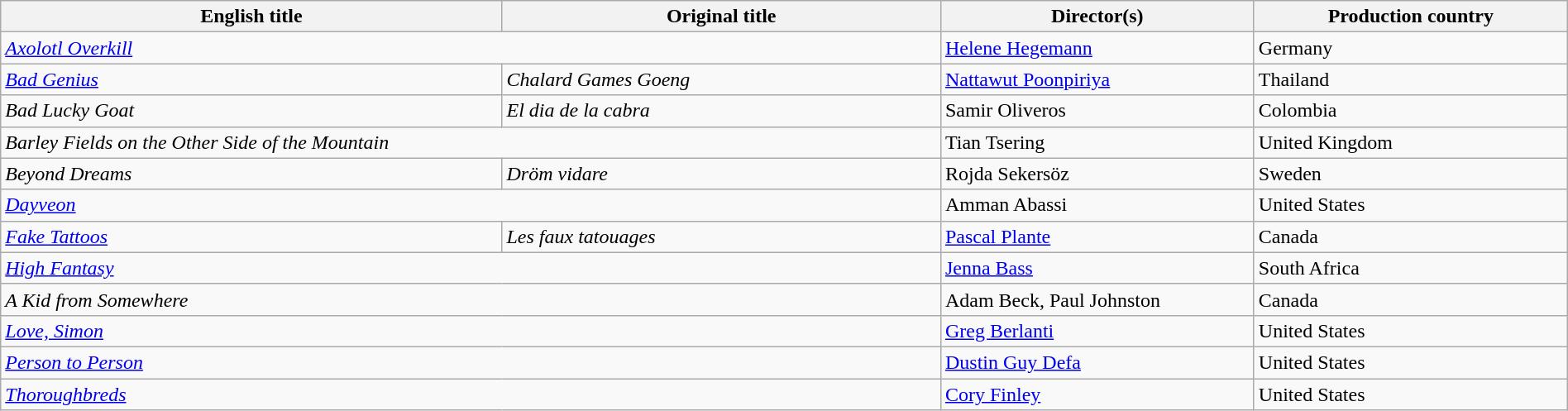<table class="wikitable" width=100%>
<tr>
<th scope="col" width="32%">English title</th>
<th scope="col" width="28%">Original title</th>
<th scope="col" width="20%">Director(s)</th>
<th scope="col" width="20%">Production country</th>
</tr>
<tr>
<td colspan=2><em><a href='#'>Axolotl Overkill</a></em></td>
<td><a href='#'>Helene Hegemann</a></td>
<td>Germany</td>
</tr>
<tr>
<td><em><a href='#'>Bad Genius</a></em></td>
<td><em>Chalard Games Goeng</em></td>
<td><a href='#'>Nattawut Poonpiriya</a></td>
<td>Thailand</td>
</tr>
<tr>
<td><em>Bad Lucky Goat</em></td>
<td><em>El dia de la cabra</em></td>
<td>Samir Oliveros</td>
<td>Colombia</td>
</tr>
<tr>
<td colspan=2><em>Barley Fields on the Other Side of the Mountain</em></td>
<td>Tian Tsering</td>
<td>United Kingdom</td>
</tr>
<tr>
<td><em>Beyond Dreams</em></td>
<td><em>Dröm vidare</em></td>
<td>Rojda Sekersöz</td>
<td>Sweden</td>
</tr>
<tr>
<td colspan=2><em><a href='#'>Dayveon</a></em></td>
<td>Amman Abassi</td>
<td>United States</td>
</tr>
<tr>
<td><em><a href='#'>Fake Tattoos</a></em></td>
<td><em>Les faux tatouages</em></td>
<td><a href='#'>Pascal Plante</a></td>
<td>Canada</td>
</tr>
<tr>
<td colspan=2><em><a href='#'>High Fantasy</a></em></td>
<td><a href='#'>Jenna Bass</a></td>
<td>South Africa</td>
</tr>
<tr>
<td colspan=2><em>A Kid from Somewhere</em></td>
<td>Adam Beck, Paul Johnston</td>
<td>Canada</td>
</tr>
<tr>
<td colspan=2><em><a href='#'>Love, Simon</a></em></td>
<td><a href='#'>Greg Berlanti</a></td>
<td>United States</td>
</tr>
<tr>
<td colspan=2><em><a href='#'>Person to Person</a></em></td>
<td><a href='#'>Dustin Guy Defa</a></td>
<td>United States</td>
</tr>
<tr>
<td colspan=2><em><a href='#'>Thoroughbreds</a></em></td>
<td><a href='#'>Cory Finley</a></td>
<td>United States</td>
</tr>
</table>
